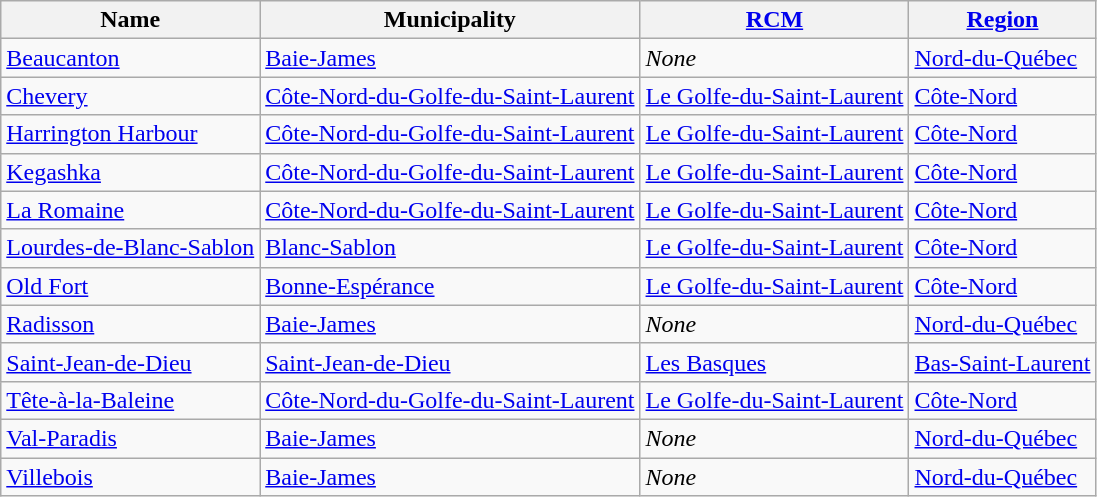<table class="wikitable sortable">
<tr>
<th>Name</th>
<th>Municipality</th>
<th><a href='#'>RCM</a></th>
<th><a href='#'>Region</a></th>
</tr>
<tr>
<td><a href='#'>Beaucanton</a></td>
<td><a href='#'>Baie-James</a></td>
<td><em>None</em></td>
<td><a href='#'>Nord-du-Québec</a></td>
</tr>
<tr>
<td><a href='#'>Chevery</a></td>
<td><a href='#'>Côte-Nord-du-Golfe-du-Saint-Laurent</a></td>
<td><a href='#'>Le Golfe-du-Saint-Laurent</a></td>
<td><a href='#'>Côte-Nord</a></td>
</tr>
<tr>
<td><a href='#'>Harrington Harbour</a></td>
<td><a href='#'>Côte-Nord-du-Golfe-du-Saint-Laurent</a></td>
<td><a href='#'>Le Golfe-du-Saint-Laurent</a></td>
<td><a href='#'>Côte-Nord</a></td>
</tr>
<tr>
<td><a href='#'>Kegashka</a></td>
<td><a href='#'>Côte-Nord-du-Golfe-du-Saint-Laurent</a></td>
<td><a href='#'>Le Golfe-du-Saint-Laurent</a></td>
<td><a href='#'>Côte-Nord</a></td>
</tr>
<tr>
<td><a href='#'>La Romaine</a></td>
<td><a href='#'>Côte-Nord-du-Golfe-du-Saint-Laurent</a></td>
<td><a href='#'>Le Golfe-du-Saint-Laurent</a></td>
<td><a href='#'>Côte-Nord</a></td>
</tr>
<tr>
<td><a href='#'>Lourdes-de-Blanc-Sablon</a></td>
<td><a href='#'>Blanc-Sablon</a></td>
<td><a href='#'>Le Golfe-du-Saint-Laurent</a></td>
<td><a href='#'>Côte-Nord</a></td>
</tr>
<tr>
<td><a href='#'>Old Fort</a></td>
<td><a href='#'>Bonne-Espérance</a></td>
<td><a href='#'>Le Golfe-du-Saint-Laurent</a></td>
<td><a href='#'>Côte-Nord</a></td>
</tr>
<tr>
<td><a href='#'>Radisson</a></td>
<td><a href='#'>Baie-James</a></td>
<td><em>None</em></td>
<td><a href='#'>Nord-du-Québec</a></td>
</tr>
<tr>
<td><a href='#'>Saint-Jean-de-Dieu</a></td>
<td><a href='#'>Saint-Jean-de-Dieu</a></td>
<td><a href='#'>Les Basques</a></td>
<td><a href='#'>Bas-Saint-Laurent</a></td>
</tr>
<tr>
<td><a href='#'>Tête-à-la-Baleine</a></td>
<td><a href='#'>Côte-Nord-du-Golfe-du-Saint-Laurent</a></td>
<td><a href='#'>Le Golfe-du-Saint-Laurent</a></td>
<td><a href='#'>Côte-Nord</a></td>
</tr>
<tr>
<td><a href='#'>Val-Paradis</a></td>
<td><a href='#'>Baie-James</a></td>
<td><em>None</em></td>
<td><a href='#'>Nord-du-Québec</a></td>
</tr>
<tr>
<td><a href='#'>Villebois</a></td>
<td><a href='#'>Baie-James</a></td>
<td><em>None</em></td>
<td><a href='#'>Nord-du-Québec</a></td>
</tr>
</table>
